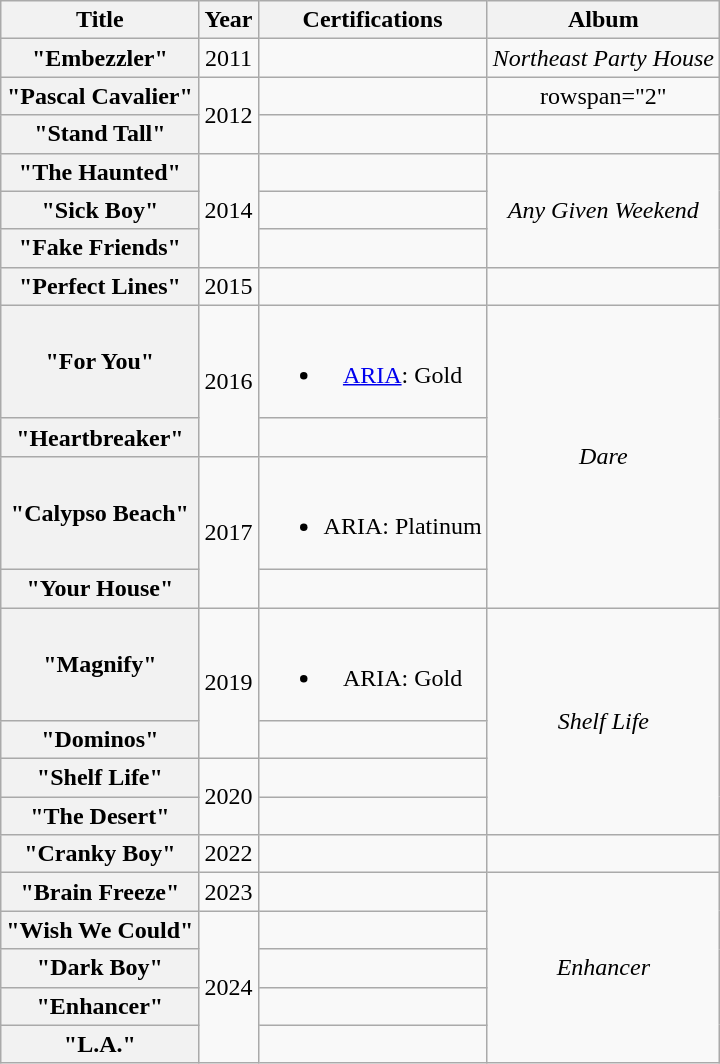<table class="wikitable plainrowheaders" style="text-align:center">
<tr>
<th>Title</th>
<th>Year</th>
<th>Certifications</th>
<th>Album</th>
</tr>
<tr>
<th scope="row">"Embezzler"</th>
<td>2011</td>
<td></td>
<td><em>Northeast Party House</em></td>
</tr>
<tr>
<th scope="row">"Pascal Cavalier"</th>
<td rowspan="2">2012</td>
<td></td>
<td>rowspan="2" </td>
</tr>
<tr>
<th scope="row">"Stand Tall"</th>
<td></td>
</tr>
<tr>
<th scope="row">"The Haunted"</th>
<td rowspan="3">2014</td>
<td></td>
<td rowspan="3"><em>Any Given Weekend</em></td>
</tr>
<tr>
<th scope="row">"Sick Boy"</th>
<td></td>
</tr>
<tr>
<th scope="row">"Fake Friends"</th>
<td></td>
</tr>
<tr>
<th scope="row">"Perfect Lines"</th>
<td>2015</td>
<td></td>
<td></td>
</tr>
<tr>
<th scope="row">"For You"</th>
<td rowspan="2">2016</td>
<td><br><ul><li><a href='#'>ARIA</a>: Gold</li></ul></td>
<td rowspan="4"><em>Dare</em></td>
</tr>
<tr>
<th scope="row">"Heartbreaker"</th>
<td></td>
</tr>
<tr>
<th scope="row">"Calypso Beach"</th>
<td rowspan="2">2017</td>
<td><br><ul><li>ARIA: Platinum</li></ul></td>
</tr>
<tr>
<th scope="row">"Your House"</th>
<td></td>
</tr>
<tr>
<th scope="row">"Magnify"</th>
<td rowspan="2">2019</td>
<td><br><ul><li>ARIA: Gold</li></ul></td>
<td rowspan="4"><em>Shelf Life</em></td>
</tr>
<tr>
<th scope="row">"Dominos"</th>
<td></td>
</tr>
<tr>
<th scope="row">"Shelf Life"</th>
<td rowspan="2">2020</td>
<td></td>
</tr>
<tr>
<th scope="row">"The Desert"</th>
<td></td>
</tr>
<tr>
<th scope="row">"Cranky Boy"</th>
<td>2022</td>
<td></td>
<td></td>
</tr>
<tr>
<th scope="row">"Brain Freeze"</th>
<td>2023</td>
<td></td>
<td rowspan="5"><em>Enhancer</em></td>
</tr>
<tr>
<th scope="row">"Wish We Could"</th>
<td rowspan="4">2024</td>
<td></td>
</tr>
<tr>
<th scope="row">"Dark Boy"</th>
<td></td>
</tr>
<tr>
<th scope="row">"Enhancer"</th>
<td></td>
</tr>
<tr>
<th scope="row">"L.A."</th>
<td></td>
</tr>
</table>
